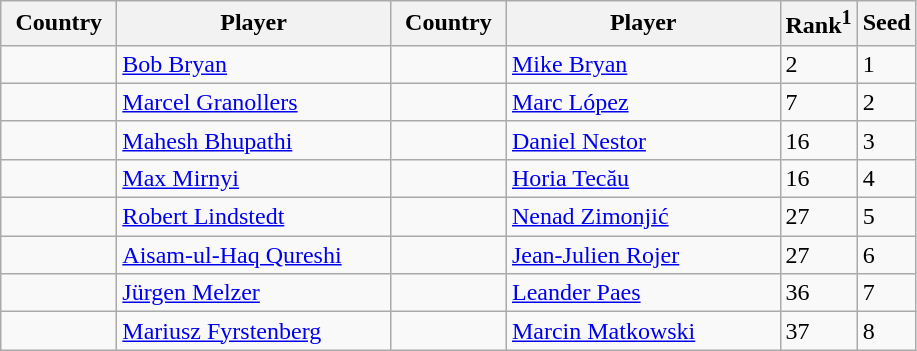<table class="sortable wikitable">
<tr>
<th width="70">Country</th>
<th width="175">Player</th>
<th width="70">Country</th>
<th width="175">Player</th>
<th>Rank<sup>1</sup></th>
<th>Seed</th>
</tr>
<tr>
<td></td>
<td><a href='#'>Bob Bryan</a></td>
<td></td>
<td><a href='#'>Mike Bryan</a></td>
<td>2</td>
<td>1</td>
</tr>
<tr>
<td></td>
<td><a href='#'>Marcel Granollers</a></td>
<td></td>
<td><a href='#'>Marc López</a></td>
<td>7</td>
<td>2</td>
</tr>
<tr>
<td></td>
<td><a href='#'>Mahesh Bhupathi</a></td>
<td></td>
<td><a href='#'>Daniel Nestor</a></td>
<td>16</td>
<td>3</td>
</tr>
<tr>
<td></td>
<td><a href='#'>Max Mirnyi</a></td>
<td></td>
<td><a href='#'>Horia Tecău</a></td>
<td>16</td>
<td>4</td>
</tr>
<tr>
<td></td>
<td><a href='#'>Robert Lindstedt</a></td>
<td></td>
<td><a href='#'>Nenad Zimonjić</a></td>
<td>27</td>
<td>5</td>
</tr>
<tr>
<td></td>
<td><a href='#'>Aisam-ul-Haq Qureshi</a></td>
<td></td>
<td><a href='#'>Jean-Julien Rojer</a></td>
<td>27</td>
<td>6</td>
</tr>
<tr>
<td></td>
<td><a href='#'>Jürgen Melzer</a></td>
<td></td>
<td><a href='#'>Leander Paes</a></td>
<td>36</td>
<td>7</td>
</tr>
<tr>
<td></td>
<td><a href='#'>Mariusz Fyrstenberg</a></td>
<td></td>
<td><a href='#'>Marcin Matkowski</a></td>
<td>37</td>
<td>8</td>
</tr>
</table>
